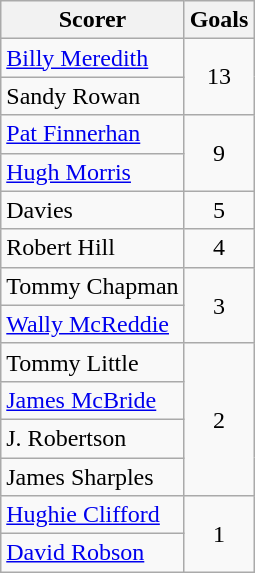<table class="wikitable">
<tr>
<th>Scorer</th>
<th>Goals</th>
</tr>
<tr>
<td> <a href='#'>Billy Meredith</a></td>
<td rowspan="2" style="text-align:center;">13</td>
</tr>
<tr>
<td>Sandy Rowan</td>
</tr>
<tr>
<td> <a href='#'>Pat Finnerhan</a></td>
<td rowspan="2" style="text-align:center;">9</td>
</tr>
<tr>
<td> <a href='#'>Hugh Morris</a></td>
</tr>
<tr>
<td>Davies</td>
<td align=center>5</td>
</tr>
<tr>
<td>Robert Hill</td>
<td align=center>4</td>
</tr>
<tr>
<td>Tommy Chapman</td>
<td rowspan="2" style="text-align:center;">3</td>
</tr>
<tr>
<td> <a href='#'>Wally McReddie</a></td>
</tr>
<tr>
<td>Tommy Little</td>
<td rowspan="4" style="text-align:center;">2</td>
</tr>
<tr>
<td> <a href='#'>James McBride</a></td>
</tr>
<tr>
<td>J. Robertson</td>
</tr>
<tr>
<td>James Sharples</td>
</tr>
<tr>
<td> <a href='#'>Hughie Clifford</a></td>
<td rowspan="2" style="text-align:center;">1</td>
</tr>
<tr>
<td> <a href='#'>David Robson</a></td>
</tr>
</table>
